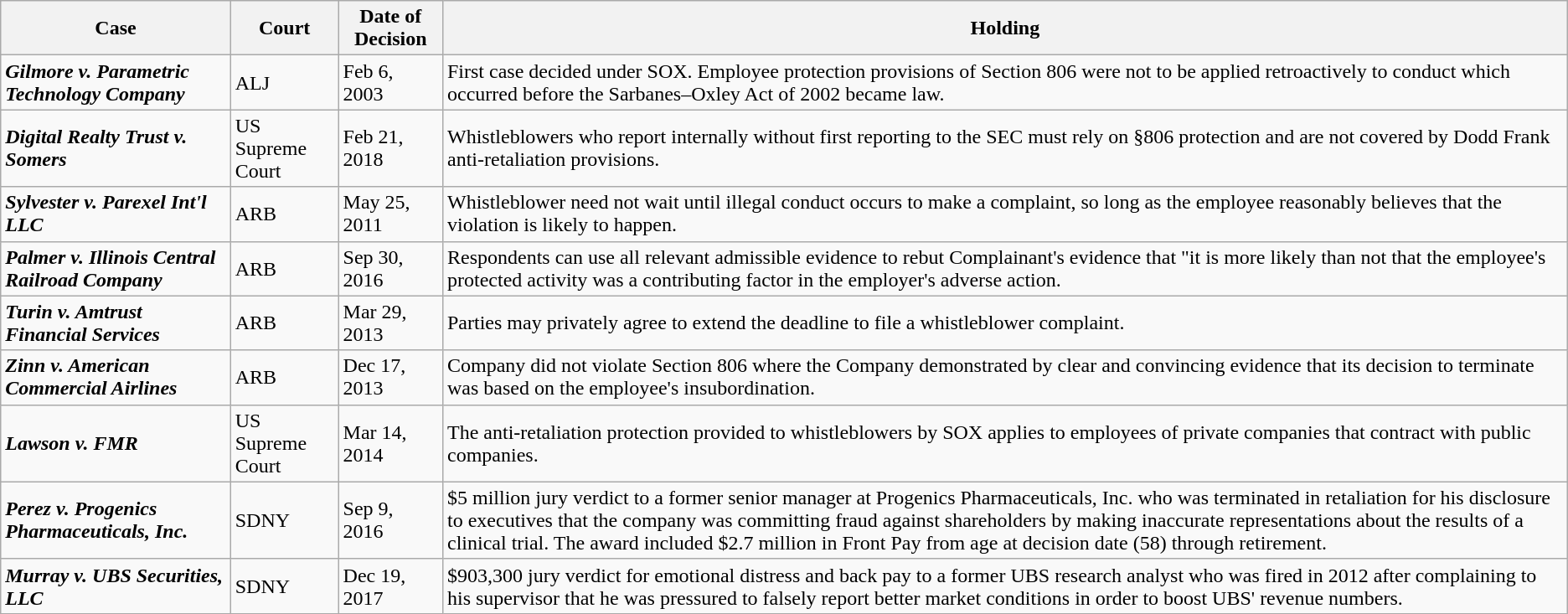<table class="wikitable sortable">
<tr>
<th>Case</th>
<th>Court</th>
<th>Date of Decision</th>
<th>Holding</th>
</tr>
<tr>
<td><strong><em>Gilmore v. Parametric Technology Company</em></strong></td>
<td>ALJ</td>
<td>Feb 6, 2003</td>
<td>First case decided under SOX. Employee protection provisions of Section 806 were not to be applied retroactively to conduct which occurred before the Sarbanes–Oxley Act of 2002 became law.</td>
</tr>
<tr>
<td><strong><em>Digital Realty Trust v. Somers</em></strong></td>
<td>US Supreme Court</td>
<td>Feb 21, 2018</td>
<td>Whistleblowers who report internally without first reporting to the SEC must rely on §806 protection and are not covered by Dodd Frank anti-retaliation provisions.</td>
</tr>
<tr>
<td><strong><em>Sylvester v. Parexel Int'l LLC</em></strong></td>
<td>ARB</td>
<td>May 25, 2011</td>
<td>Whistleblower need not wait until illegal conduct occurs to make a complaint, so long as the employee reasonably believes that the violation is likely to happen.</td>
</tr>
<tr>
<td><strong><em>Palmer v. Illinois Central Railroad Company</em></strong></td>
<td>ARB</td>
<td>Sep 30, 2016</td>
<td>Respondents can use all relevant admissible evidence to rebut Complainant's evidence that "it is more likely than not that the employee's protected activity was a contributing factor in the employer's adverse action.</td>
</tr>
<tr>
<td><strong><em>Turin v. Amtrust Financial Services</em></strong></td>
<td>ARB</td>
<td>Mar 29, 2013</td>
<td>Parties may privately agree to extend the deadline to file a whistleblower complaint.</td>
</tr>
<tr>
<td><strong><em>Zinn v. American Commercial Airlines</em></strong></td>
<td>ARB</td>
<td>Dec 17, 2013</td>
<td>Company did not violate Section 806 where the Company demonstrated by clear and convincing evidence that its decision to terminate was based on the employee's insubordination.</td>
</tr>
<tr>
<td><strong><em>Lawson v. FMR</em></strong></td>
<td>US Supreme Court</td>
<td>Mar 14, 2014</td>
<td>The anti-retaliation protection provided to whistleblowers by SOX applies to employees of private companies that contract with public companies.</td>
</tr>
<tr>
<td><strong><em>Perez v. Progenics Pharmaceuticals, Inc.</em></strong></td>
<td>SDNY</td>
<td>Sep 9, 2016</td>
<td>$5 million jury verdict to a former senior manager at Progenics Pharmaceuticals, Inc. who was terminated in retaliation for his disclosure to executives that the company was committing fraud against shareholders by making inaccurate representations about the results of a clinical trial. The award included $2.7 million in Front Pay from age at decision date (58) through retirement.</td>
</tr>
<tr>
<td><strong><em>Murray v. UBS Securities, LLC</em></strong></td>
<td>SDNY</td>
<td>Dec 19, 2017</td>
<td>$903,300 jury verdict for emotional distress and back pay to a former UBS research analyst who was fired in 2012 after complaining to his supervisor that he was pressured to falsely report better market conditions in order to boost UBS' revenue numbers.</td>
</tr>
</table>
